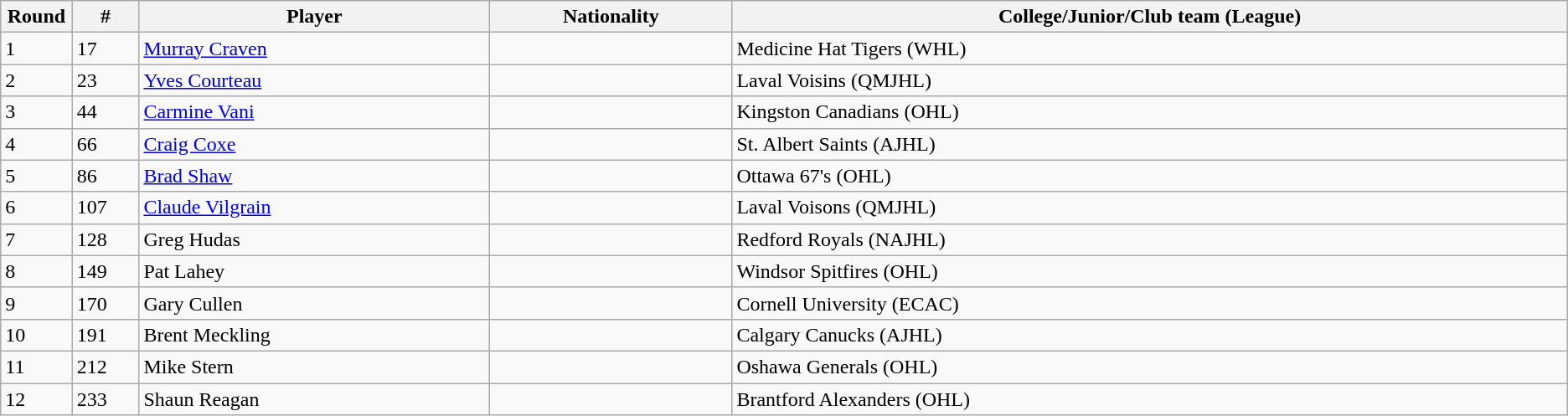<table class="wikitable">
<tr align="center">
<th bgcolor="#DDDDFF" width="4.0%">Round</th>
<th bgcolor="#DDDDFF" width="4.0%">#</th>
<th bgcolor="#DDDDFF" width="21.0%">Player</th>
<th bgcolor="#DDDDFF" width="14.5%">Nationality</th>
<th bgcolor="#DDDDFF" width="50.0%">College/Junior/Club team (League)</th>
</tr>
<tr>
<td>1</td>
<td>17</td>
<td><a href='#'>Murray Craven</a></td>
<td></td>
<td>Medicine Hat Tigers (WHL)</td>
</tr>
<tr>
<td>2</td>
<td>23</td>
<td><a href='#'>Yves Courteau</a></td>
<td></td>
<td>Laval Voisins (QMJHL)</td>
</tr>
<tr>
<td>3</td>
<td>44</td>
<td><a href='#'>Carmine Vani</a></td>
<td></td>
<td>Kingston Canadians (OHL)</td>
</tr>
<tr>
<td>4</td>
<td>66</td>
<td><a href='#'>Craig Coxe</a></td>
<td></td>
<td>St. Albert Saints (AJHL)</td>
</tr>
<tr>
<td>5</td>
<td>86</td>
<td><a href='#'>Brad Shaw</a></td>
<td></td>
<td>Ottawa 67's (OHL)</td>
</tr>
<tr>
<td>6</td>
<td>107</td>
<td><a href='#'>Claude Vilgrain</a></td>
<td></td>
<td>Laval Voisons (QMJHL)</td>
</tr>
<tr>
<td>7</td>
<td>128</td>
<td>Greg Hudas</td>
<td></td>
<td>Redford Royals (NAJHL)</td>
</tr>
<tr>
<td>8</td>
<td>149</td>
<td>Pat Lahey</td>
<td></td>
<td>Windsor Spitfires (OHL)</td>
</tr>
<tr>
<td>9</td>
<td>170</td>
<td>Gary Cullen</td>
<td></td>
<td>Cornell University (ECAC)</td>
</tr>
<tr>
<td>10</td>
<td>191</td>
<td>Brent Meckling</td>
<td></td>
<td>Calgary Canucks (AJHL)</td>
</tr>
<tr>
<td>11</td>
<td>212</td>
<td>Mike Stern</td>
<td></td>
<td>Oshawa Generals (OHL)</td>
</tr>
<tr>
<td>12</td>
<td>233</td>
<td>Shaun Reagan</td>
<td></td>
<td>Brantford Alexanders (OHL)</td>
</tr>
</table>
